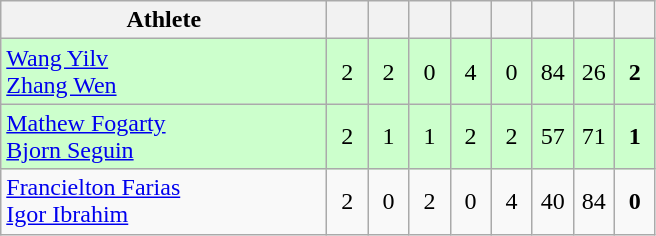<table class=wikitable style="text-align:center">
<tr>
<th width=210>Athlete</th>
<th width=20></th>
<th width=20></th>
<th width=20></th>
<th width=20></th>
<th width=20></th>
<th width=20></th>
<th width=20></th>
<th width=20></th>
</tr>
<tr bgcolor=ccffcc>
<td style="text-align:left"> <a href='#'>Wang Yilv</a><br> <a href='#'>Zhang Wen</a></td>
<td>2</td>
<td>2</td>
<td>0</td>
<td>4</td>
<td>0</td>
<td>84</td>
<td>26</td>
<td><strong>2</strong></td>
</tr>
<tr bgcolor=ccffcc>
<td style="text-align:left"> <a href='#'>Mathew Fogarty</a><br> <a href='#'>Bjorn Seguin</a></td>
<td>2</td>
<td>1</td>
<td>1</td>
<td>2</td>
<td>2</td>
<td>57</td>
<td>71</td>
<td><strong>1</strong></td>
</tr>
<tr>
<td style="text-align:left"> <a href='#'>Francielton Farias</a><br> <a href='#'>Igor Ibrahim</a></td>
<td>2</td>
<td>0</td>
<td>2</td>
<td>0</td>
<td>4</td>
<td>40</td>
<td>84</td>
<td><strong>0</strong></td>
</tr>
</table>
